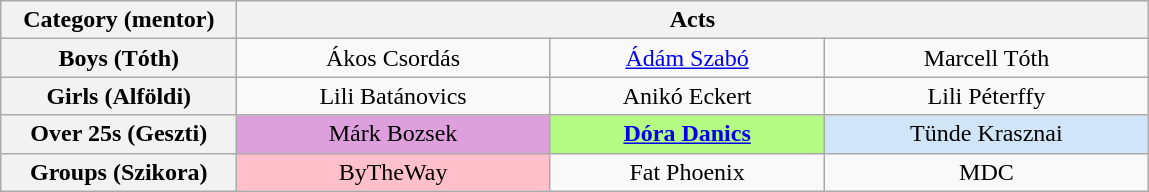<table class="wikitable" style="text-align:center">
<tr>
<th spope="col" style="width:150px;">Category (mentor)</th>
<th scope="col" colspan="3" style="width:600px;">Acts</th>
</tr>
<tr>
<th scope="col">Boys (Tóth)</th>
<td>Ákos Csordás</td>
<td><a href='#'>Ádám Szabó</a></td>
<td>Marcell Tóth</td>
</tr>
<tr>
<th scope="col">Girls (Alföldi)</th>
<td>Lili Batánovics</td>
<td>Anikó Eckert</td>
<td>Lili Péterffy</td>
</tr>
<tr>
<th scope="col">Over 25s (Geszti)</th>
<td bgcolor="#DDA0DD">Márk Bozsek</td>
<td bgcolor="#B4FB84"><strong><a href='#'>Dóra Danics</a></strong></td>
<td bgcolor="#d1e5f8">Tünde Krasznai</td>
</tr>
<tr>
<th scope="col">Groups (Szikora)</th>
<td bgcolor="pink">ByTheWay</td>
<td>Fat Phoenix</td>
<td>MDC</td>
</tr>
</table>
